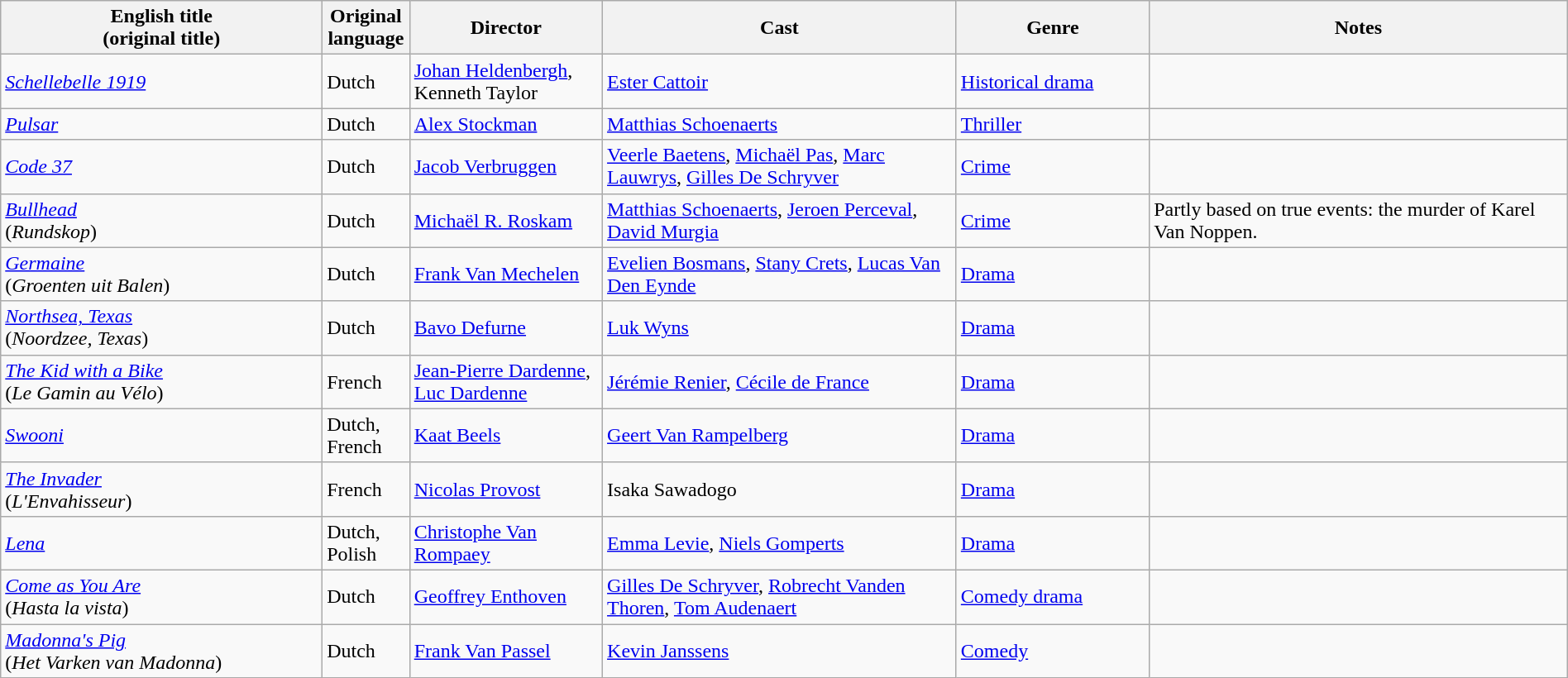<table class="wikitable" width= "100%">
<tr>
<th width=20%>English title <br> (original title)</th>
<th width=5%>Original language</th>
<th width=12%>Director</th>
<th width=22%>Cast</th>
<th width=12%>Genre</th>
<th width=26%>Notes</th>
</tr>
<tr>
<td><em><a href='#'>Schellebelle 1919</a></em></td>
<td>Dutch</td>
<td><a href='#'>Johan Heldenbergh</a>, Kenneth Taylor</td>
<td><a href='#'>Ester Cattoir</a></td>
<td><a href='#'>Historical drama</a></td>
<td></td>
</tr>
<tr>
<td><em><a href='#'>Pulsar</a></em></td>
<td>Dutch</td>
<td><a href='#'>Alex Stockman</a></td>
<td><a href='#'>Matthias Schoenaerts</a></td>
<td><a href='#'>Thriller</a></td>
<td></td>
</tr>
<tr>
<td><em><a href='#'>Code 37</a></em></td>
<td>Dutch</td>
<td><a href='#'>Jacob Verbruggen</a></td>
<td><a href='#'>Veerle Baetens</a>, <a href='#'>Michaël Pas</a>, <a href='#'>Marc Lauwrys</a>, <a href='#'>Gilles De Schryver</a></td>
<td><a href='#'>Crime</a></td>
<td></td>
</tr>
<tr>
<td><em><a href='#'>Bullhead</a></em> <br> (<em>Rundskop</em>)</td>
<td>Dutch</td>
<td><a href='#'>Michaël R. Roskam</a></td>
<td><a href='#'>Matthias Schoenaerts</a>, <a href='#'>Jeroen Perceval</a>, <a href='#'>David Murgia</a></td>
<td><a href='#'>Crime</a></td>
<td>Partly based on true events: the murder of Karel Van Noppen.</td>
</tr>
<tr>
<td><em><a href='#'>Germaine</a></em> <br> (<em>Groenten uit Balen</em>)</td>
<td>Dutch</td>
<td><a href='#'>Frank Van Mechelen</a></td>
<td><a href='#'>Evelien Bosmans</a>, <a href='#'>Stany Crets</a>, <a href='#'>Lucas Van Den Eynde</a></td>
<td><a href='#'>Drama</a></td>
<td></td>
</tr>
<tr>
<td><em><a href='#'>Northsea, Texas</a></em> <br> (<em>Noordzee, Texas</em>)</td>
<td>Dutch</td>
<td><a href='#'>Bavo Defurne</a></td>
<td><a href='#'>Luk Wyns</a></td>
<td><a href='#'>Drama</a></td>
<td></td>
</tr>
<tr>
<td><em><a href='#'>The Kid with a Bike</a></em> <br> (<em>Le Gamin au Vélo</em>)</td>
<td>French</td>
<td><a href='#'>Jean-Pierre Dardenne</a>, <a href='#'>Luc Dardenne</a></td>
<td><a href='#'>Jérémie Renier</a>, <a href='#'>Cécile de France</a></td>
<td><a href='#'>Drama</a></td>
<td></td>
</tr>
<tr>
<td><em><a href='#'>Swooni</a></em></td>
<td>Dutch, French</td>
<td><a href='#'>Kaat Beels</a></td>
<td><a href='#'>Geert Van Rampelberg</a></td>
<td><a href='#'>Drama</a></td>
<td></td>
</tr>
<tr>
<td><em><a href='#'>The Invader</a></em> <br> (<em>L'Envahisseur</em>)</td>
<td>French</td>
<td><a href='#'>Nicolas Provost</a></td>
<td>Isaka Sawadogo</td>
<td><a href='#'>Drama</a></td>
<td></td>
</tr>
<tr>
<td><em><a href='#'>Lena</a></em></td>
<td>Dutch, Polish</td>
<td><a href='#'>Christophe Van Rompaey</a></td>
<td><a href='#'>Emma Levie</a>, <a href='#'>Niels Gomperts</a></td>
<td><a href='#'>Drama</a></td>
<td></td>
</tr>
<tr>
<td><em><a href='#'>Come as You Are</a></em> <br> (<em>Hasta la vista</em>)</td>
<td>Dutch</td>
<td><a href='#'>Geoffrey Enthoven</a></td>
<td><a href='#'>Gilles De Schryver</a>, <a href='#'>Robrecht Vanden Thoren</a>, <a href='#'>Tom Audenaert</a></td>
<td><a href='#'>Comedy drama</a></td>
<td></td>
</tr>
<tr>
<td><em><a href='#'>Madonna's Pig</a></em> <br> (<em>Het Varken van Madonna</em>)</td>
<td>Dutch</td>
<td><a href='#'>Frank Van Passel</a></td>
<td><a href='#'>Kevin Janssens</a></td>
<td><a href='#'>Comedy</a></td>
<td></td>
</tr>
</table>
